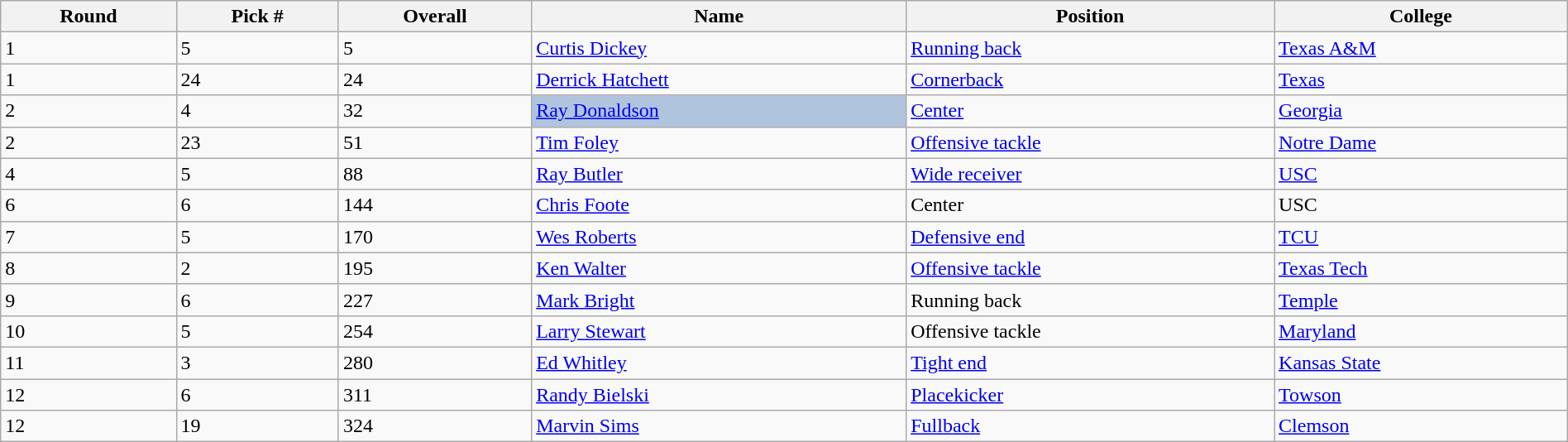<table class="wikitable sortable sortable" style="width: 100%">
<tr>
<th>Round</th>
<th>Pick #</th>
<th>Overall</th>
<th>Name</th>
<th>Position</th>
<th>College</th>
</tr>
<tr>
<td>1</td>
<td>5</td>
<td>5</td>
<td><a href='#'>Curtis Dickey</a></td>
<td><a href='#'>Running back</a></td>
<td><a href='#'>Texas A&M</a></td>
</tr>
<tr>
<td>1</td>
<td>24</td>
<td>24</td>
<td><a href='#'>Derrick Hatchett</a></td>
<td><a href='#'>Cornerback</a></td>
<td><a href='#'>Texas</a></td>
</tr>
<tr>
<td>2</td>
<td>4</td>
<td>32</td>
<td bgcolor=lightsteelblue><a href='#'>Ray Donaldson</a></td>
<td><a href='#'>Center</a></td>
<td><a href='#'>Georgia</a></td>
</tr>
<tr>
<td>2</td>
<td>23</td>
<td>51</td>
<td><a href='#'>Tim Foley</a></td>
<td><a href='#'>Offensive tackle</a></td>
<td><a href='#'>Notre Dame</a></td>
</tr>
<tr>
<td>4</td>
<td>5</td>
<td>88</td>
<td><a href='#'>Ray Butler</a></td>
<td><a href='#'>Wide receiver</a></td>
<td><a href='#'>USC</a></td>
</tr>
<tr>
<td>6</td>
<td>6</td>
<td>144</td>
<td><a href='#'>Chris Foote</a></td>
<td>Center</td>
<td>USC</td>
</tr>
<tr>
<td>7</td>
<td>5</td>
<td>170</td>
<td><a href='#'>Wes Roberts</a></td>
<td><a href='#'>Defensive end</a></td>
<td><a href='#'>TCU</a></td>
</tr>
<tr>
<td>8</td>
<td>2</td>
<td>195</td>
<td><a href='#'>Ken Walter</a></td>
<td><a href='#'>Offensive tackle</a></td>
<td><a href='#'>Texas Tech</a></td>
</tr>
<tr>
<td>9</td>
<td>6</td>
<td>227</td>
<td><a href='#'>Mark Bright</a></td>
<td>Running back</td>
<td><a href='#'>Temple</a></td>
</tr>
<tr>
<td>10</td>
<td>5</td>
<td>254</td>
<td><a href='#'>Larry Stewart</a></td>
<td>Offensive tackle</td>
<td><a href='#'>Maryland</a></td>
</tr>
<tr>
<td>11</td>
<td>3</td>
<td>280</td>
<td><a href='#'>Ed Whitley</a></td>
<td><a href='#'>Tight end</a></td>
<td><a href='#'>Kansas State</a></td>
</tr>
<tr>
<td>12</td>
<td>6</td>
<td>311</td>
<td><a href='#'>Randy Bielski</a></td>
<td><a href='#'>Placekicker</a></td>
<td><a href='#'>Towson</a></td>
</tr>
<tr>
<td>12</td>
<td>19</td>
<td>324</td>
<td><a href='#'>Marvin Sims</a></td>
<td><a href='#'>Fullback</a></td>
<td><a href='#'>Clemson</a></td>
</tr>
</table>
